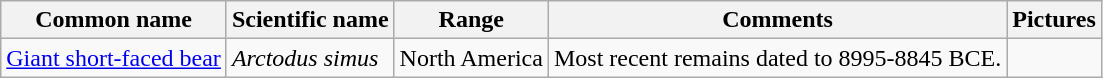<table class="wikitable">
<tr>
<th>Common name</th>
<th>Scientific name</th>
<th>Range</th>
<th class="unsortable">Comments</th>
<th class="unsortable">Pictures</th>
</tr>
<tr>
<td><a href='#'>Giant short-faced bear</a></td>
<td><em>Arctodus simus</em></td>
<td>North America</td>
<td>Most recent remains dated to 8995-8845 BCE.</td>
<td></td>
</tr>
</table>
